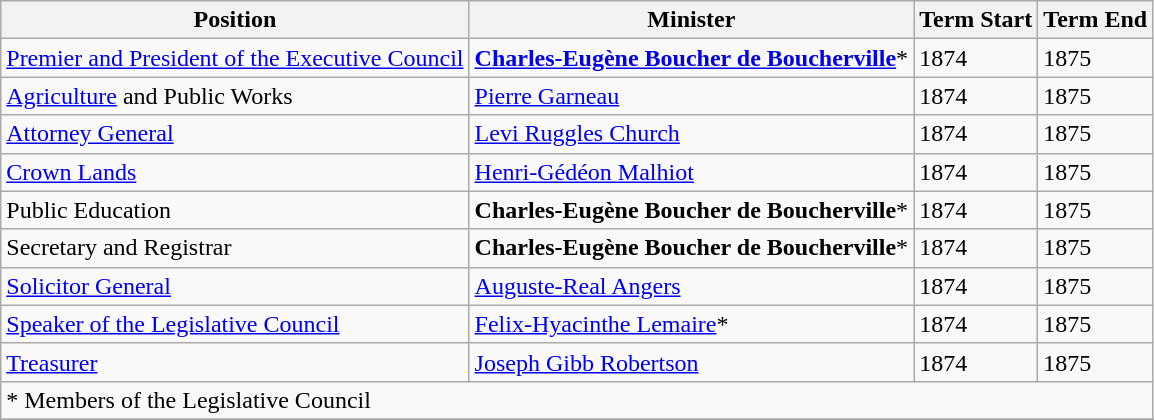<table class="wikitable">
<tr>
<th>Position</th>
<th>Minister</th>
<th>Term Start</th>
<th>Term End</th>
</tr>
<tr>
<td><a href='#'>Premier and President of the Executive Council</a></td>
<td><strong><a href='#'>Charles-Eugène Boucher de Boucherville</a></strong>*</td>
<td>1874</td>
<td>1875</td>
</tr>
<tr>
<td><a href='#'>Agriculture</a> and Public Works</td>
<td><a href='#'>Pierre Garneau</a></td>
<td>1874</td>
<td>1875</td>
</tr>
<tr>
<td><a href='#'>Attorney General</a></td>
<td><a href='#'>Levi Ruggles Church</a></td>
<td>1874</td>
<td>1875</td>
</tr>
<tr>
<td><a href='#'>Crown Lands</a></td>
<td><a href='#'>Henri-Gédéon Malhiot</a></td>
<td>1874</td>
<td>1875</td>
</tr>
<tr>
<td>Public Education</td>
<td><strong>Charles-Eugène Boucher de Boucherville</strong>*</td>
<td>1874</td>
<td>1875</td>
</tr>
<tr>
<td>Secretary and Registrar</td>
<td><strong>Charles-Eugène Boucher de Boucherville</strong>*</td>
<td>1874</td>
<td>1875</td>
</tr>
<tr>
<td><a href='#'>Solicitor General</a></td>
<td><a href='#'>Auguste-Real Angers</a></td>
<td>1874</td>
<td>1875</td>
</tr>
<tr>
<td><a href='#'>Speaker of the Legislative Council</a></td>
<td><a href='#'>Felix-Hyacinthe Lemaire</a>*</td>
<td>1874</td>
<td>1875</td>
</tr>
<tr>
<td><a href='#'>Treasurer</a></td>
<td><a href='#'>Joseph Gibb Robertson</a></td>
<td>1874</td>
<td>1875</td>
</tr>
<tr>
<td colspan = "4">* Members of the Legislative Council</td>
</tr>
<tr>
</tr>
</table>
